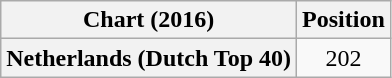<table class="wikitable plainrowheaders" style="text-align:center">
<tr>
<th scope="col">Chart (2016)</th>
<th scope="col">Position</th>
</tr>
<tr>
<th scope="row">Netherlands (Dutch Top 40)</th>
<td>202</td>
</tr>
</table>
